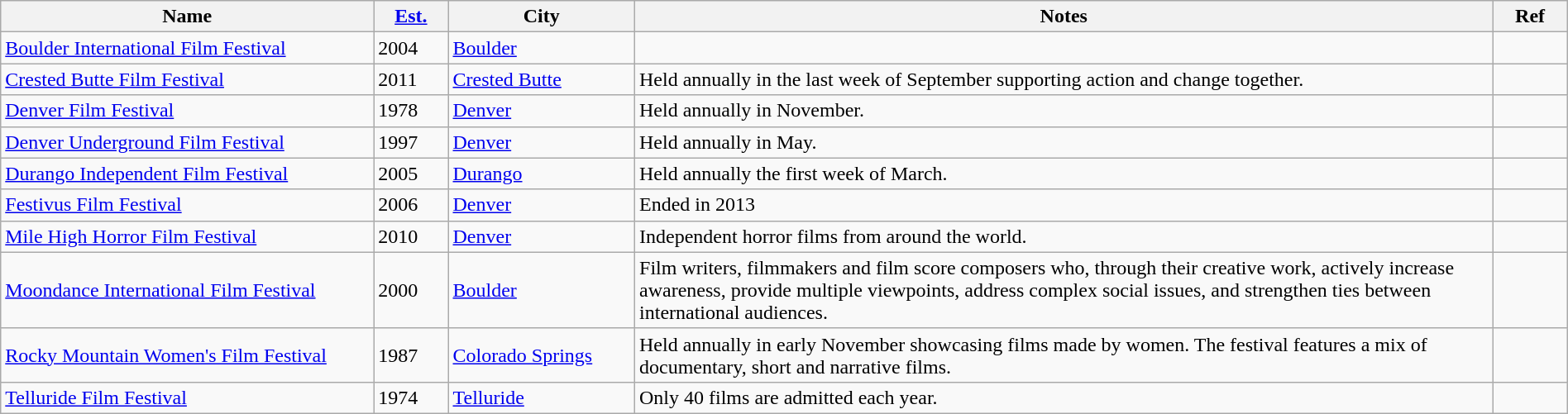<table class="wikitable sortable" width=100%>
<tr>
<th style="width:20%;">Name</th>
<th style="width:4%;"><a href='#'>Est.</a></th>
<th style="width:10%;">City</th>
<th style="width:46%;">Notes</th>
<th style="width:4%;">Ref</th>
</tr>
<tr>
<td><a href='#'>Boulder International Film Festival</a></td>
<td>2004</td>
<td><a href='#'>Boulder</a></td>
<td></td>
<td></td>
</tr>
<tr>
<td><a href='#'>Crested Butte Film Festival</a></td>
<td>2011</td>
<td><a href='#'>Crested Butte</a></td>
<td>Held annually in the last week of September supporting action and change together.</td>
<td></td>
</tr>
<tr>
<td><a href='#'>Denver Film Festival</a></td>
<td>1978</td>
<td><a href='#'>Denver</a></td>
<td>Held annually in November.</td>
<td></td>
</tr>
<tr>
<td><a href='#'>Denver Underground Film Festival</a></td>
<td>1997</td>
<td><a href='#'>Denver</a></td>
<td>Held annually in May.</td>
<td></td>
</tr>
<tr>
<td><a href='#'>Durango Independent Film Festival</a></td>
<td>2005</td>
<td><a href='#'>Durango</a></td>
<td>Held annually the first week of March.</td>
<td></td>
</tr>
<tr>
<td><a href='#'>Festivus Film Festival</a></td>
<td>2006</td>
<td><a href='#'>Denver</a></td>
<td>Ended in 2013</td>
<td></td>
</tr>
<tr>
<td><a href='#'>Mile High Horror Film Festival</a></td>
<td>2010</td>
<td><a href='#'>Denver</a></td>
<td>Independent horror films from around the world.</td>
<td></td>
</tr>
<tr>
<td><a href='#'>Moondance International Film Festival</a></td>
<td>2000</td>
<td><a href='#'>Boulder</a></td>
<td>Film writers, filmmakers and film score composers who, through their creative work, actively increase awareness, provide multiple viewpoints, address complex social issues, and strengthen ties between international audiences.</td>
<td></td>
</tr>
<tr>
<td><a href='#'>Rocky Mountain Women's Film Festival</a></td>
<td>1987</td>
<td><a href='#'>Colorado Springs</a></td>
<td>Held annually in early November showcasing films made by women. The festival features a mix of documentary, short and narrative films.</td>
<td></td>
</tr>
<tr>
<td><a href='#'>Telluride Film Festival</a></td>
<td>1974</td>
<td><a href='#'>Telluride</a></td>
<td>Only 40 films are admitted each year.</td>
<td></td>
</tr>
</table>
